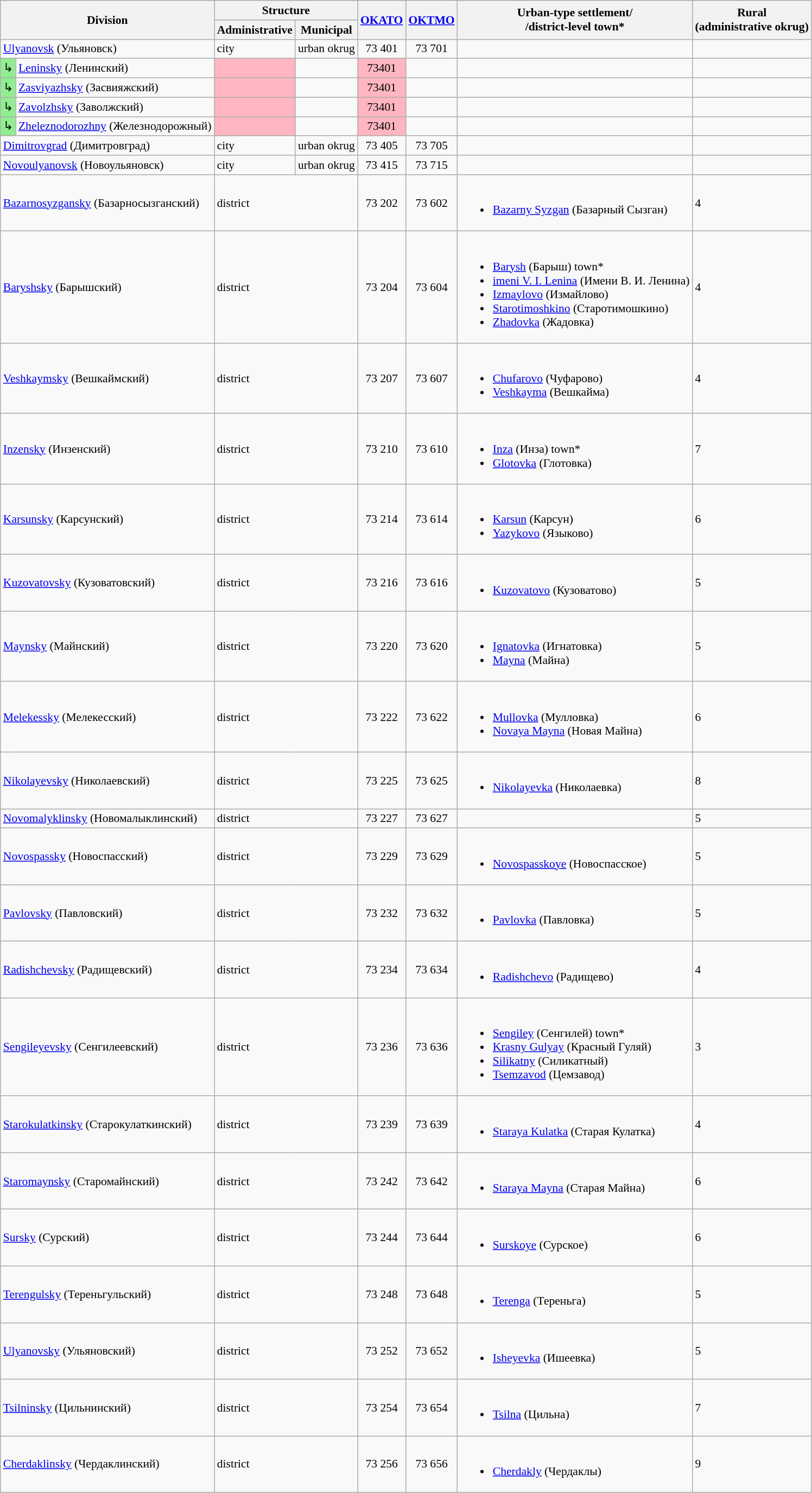<table class="wikitable" style="padding: 24em 0; border: 1px #aaa solid; border-collapse: collapse; font-size: 90%;">
<tr>
<th colspan="2" rowspan="2">Division</th>
<th colspan="2">Structure</th>
<th rowspan="2"><a href='#'>OKATO</a></th>
<th rowspan="2"><a href='#'>OKTMO</a></th>
<th rowspan="2">Urban-type settlement/<br>/district-level town*</th>
<th rowspan="2">Rural<br>(administrative okrug)</th>
</tr>
<tr>
<th>Administrative</th>
<th>Municipal</th>
</tr>
<tr>
<td colspan="2"><a href='#'>Ulyanovsk</a> (Ульяновск)</td>
<td>city</td>
<td>urban okrug</td>
<td align="center">73 401</td>
<td align="center">73 701</td>
<td></td>
<td></td>
</tr>
<tr>
<td bgcolor="lightgreen">↳</td>
<td><a href='#'>Leninsky</a> (Ленинский)</td>
<td bgcolor="lightpink"></td>
<td></td>
<td bgcolor="lightpink" align="center">73401</td>
<td></td>
<td></td>
<td></td>
</tr>
<tr>
<td bgcolor="lightgreen">↳</td>
<td><a href='#'>Zasviyazhsky</a> (Засвияжский)</td>
<td bgcolor="lightpink"></td>
<td></td>
<td bgcolor="lightpink" align="center">73401</td>
<td></td>
<td></td>
<td></td>
</tr>
<tr>
<td bgcolor="lightgreen">↳</td>
<td><a href='#'>Zavolzhsky</a> (Заволжский)</td>
<td bgcolor="lightpink"></td>
<td></td>
<td bgcolor="lightpink" align="center">73401</td>
<td></td>
<td></td>
<td></td>
</tr>
<tr>
<td bgcolor="lightgreen">↳</td>
<td><a href='#'>Zheleznodorozhny</a> (Железнодорожный)</td>
<td bgcolor="lightpink"></td>
<td></td>
<td bgcolor="lightpink" align="center">73401</td>
<td></td>
<td></td>
<td></td>
</tr>
<tr>
<td colspan="2"><a href='#'>Dimitrovgrad</a> (Димитровград)</td>
<td>city</td>
<td>urban okrug</td>
<td align="center">73 405</td>
<td align="center">73 705</td>
<td></td>
<td></td>
</tr>
<tr>
<td colspan="2"><a href='#'>Novoulyanovsk</a> (Новоульяновск)</td>
<td>city</td>
<td>urban okrug</td>
<td align="center">73 415</td>
<td align="center">73 715</td>
<td></td>
<td></td>
</tr>
<tr>
<td colspan="2"><a href='#'>Bazarnosyzgansky</a> (Базарносызганский)</td>
<td colspan="2">district</td>
<td align="center">73 202</td>
<td align="center">73 602</td>
<td><br><ul><li><a href='#'>Bazarny Syzgan</a> (Базарный Сызган)</li></ul></td>
<td>4</td>
</tr>
<tr>
<td colspan="2"><a href='#'>Baryshsky</a> (Барышский)</td>
<td colspan="2">district</td>
<td align="center">73 204</td>
<td align="center">73 604</td>
<td><br><ul><li><a href='#'>Barysh</a> (Барыш) town*</li><li><a href='#'>imeni V. I. Lenina</a> (Имени В. И. Ленина)</li><li><a href='#'>Izmaylovo</a> (Измайлово)</li><li><a href='#'>Starotimoshkino</a> (Старотимошкино)</li><li><a href='#'>Zhadovka</a> (Жадовка)</li></ul></td>
<td>4</td>
</tr>
<tr>
<td colspan="2"><a href='#'>Veshkaymsky</a> (Вешкаймский)</td>
<td colspan="2">district</td>
<td align="center">73 207</td>
<td align="center">73 607</td>
<td><br><ul><li><a href='#'>Chufarovo</a> (Чуфарово)</li><li><a href='#'>Veshkayma</a> (Вешкайма)</li></ul></td>
<td>4</td>
</tr>
<tr>
<td colspan="2"><a href='#'>Inzensky</a> (Инзенский)</td>
<td colspan="2">district</td>
<td align="center">73 210</td>
<td align="center">73 610</td>
<td><br><ul><li><a href='#'>Inza</a> (Инза) town*</li><li><a href='#'>Glotovka</a> (Глотовка)</li></ul></td>
<td>7</td>
</tr>
<tr>
<td colspan="2"><a href='#'>Karsunsky</a> (Карсунский)</td>
<td colspan="2">district</td>
<td align="center">73 214</td>
<td align="center">73 614</td>
<td><br><ul><li><a href='#'>Karsun</a> (Карсун)</li><li><a href='#'>Yazykovo</a> (Языково)</li></ul></td>
<td>6</td>
</tr>
<tr>
<td colspan="2"><a href='#'>Kuzovatovsky</a> (Кузоватовский)</td>
<td colspan="2">district</td>
<td align="center">73 216</td>
<td align="center">73 616</td>
<td><br><ul><li><a href='#'>Kuzovatovo</a> (Кузоватово)</li></ul></td>
<td>5</td>
</tr>
<tr>
<td colspan="2"><a href='#'>Maynsky</a> (Майнский)</td>
<td colspan="2">district</td>
<td align="center">73 220</td>
<td align="center">73 620</td>
<td><br><ul><li><a href='#'>Ignatovka</a> (Игнатовка)</li><li><a href='#'>Mayna</a> (Майна)</li></ul></td>
<td>5</td>
</tr>
<tr>
<td colspan="2"><a href='#'>Melekessky</a> (Мелекесский)</td>
<td colspan="2">district</td>
<td align="center">73 222</td>
<td align="center">73 622</td>
<td><br><ul><li><a href='#'>Mullovka</a> (Мулловка)</li><li><a href='#'>Novaya Mayna</a> (Новая Майна)</li></ul></td>
<td>6</td>
</tr>
<tr>
<td colspan="2"><a href='#'>Nikolayevsky</a> (Николаевский)</td>
<td colspan="2">district</td>
<td align="center">73 225</td>
<td align="center">73 625</td>
<td><br><ul><li><a href='#'>Nikolayevka</a> (Николаевка)</li></ul></td>
<td>8</td>
</tr>
<tr>
<td colspan="2"><a href='#'>Novomalyklinsky</a> (Новомалыклинский)</td>
<td colspan="2">district</td>
<td align="center">73 227</td>
<td align="center">73 627</td>
<td></td>
<td>5</td>
</tr>
<tr>
<td colspan="2"><a href='#'>Novospassky</a> (Новоспасский)</td>
<td colspan="2">district</td>
<td align="center">73 229</td>
<td align="center">73 629</td>
<td><br><ul><li><a href='#'>Novospasskoye</a> (Новоспасское)</li></ul></td>
<td>5</td>
</tr>
<tr>
<td colspan="2"><a href='#'>Pavlovsky</a> (Павловский)</td>
<td colspan="2">district</td>
<td align="center">73 232</td>
<td align="center">73 632</td>
<td><br><ul><li><a href='#'>Pavlovka</a> (Павловка)</li></ul></td>
<td>5</td>
</tr>
<tr>
<td colspan="2"><a href='#'>Radishchevsky</a> (Радищевский)</td>
<td colspan="2">district</td>
<td align="center">73 234</td>
<td align="center">73 634</td>
<td><br><ul><li><a href='#'>Radishchevo</a> (Радищево)</li></ul></td>
<td>4</td>
</tr>
<tr>
<td colspan="2"><a href='#'>Sengileyevsky</a> (Сенгилеевский)</td>
<td colspan="2">district</td>
<td align="center">73 236</td>
<td align="center">73 636</td>
<td><br><ul><li><a href='#'>Sengiley</a> (Сенгилей) town*</li><li><a href='#'>Krasny Gulyay</a> (Красный Гуляй)</li><li><a href='#'>Silikatny</a> (Силикатный)</li><li><a href='#'>Tsemzavod</a> (Цемзавод)</li></ul></td>
<td>3</td>
</tr>
<tr>
<td colspan="2"><a href='#'>Starokulatkinsky</a> (Старокулаткинский)</td>
<td colspan="2">district</td>
<td align="center">73 239</td>
<td align="center">73 639</td>
<td><br><ul><li><a href='#'>Staraya Kulatka</a> (Старая Кулатка)</li></ul></td>
<td>4</td>
</tr>
<tr>
<td colspan="2"><a href='#'>Staromaynsky</a> (Старомайнский)</td>
<td colspan="2">district</td>
<td align="center">73 242</td>
<td align="center">73 642</td>
<td><br><ul><li><a href='#'>Staraya Mayna</a> (Старая Майна)</li></ul></td>
<td>6</td>
</tr>
<tr>
<td colspan="2"><a href='#'>Sursky</a> (Сурский)</td>
<td colspan="2">district</td>
<td align="center">73 244</td>
<td align="center">73 644</td>
<td><br><ul><li><a href='#'>Surskoye</a> (Сурское)</li></ul></td>
<td>6</td>
</tr>
<tr>
<td colspan="2"><a href='#'>Terengulsky</a> (Тереньгульский)</td>
<td colspan="2">district</td>
<td align="center">73 248</td>
<td align="center">73 648</td>
<td><br><ul><li><a href='#'>Terenga</a> (Тереньга)</li></ul></td>
<td>5</td>
</tr>
<tr>
<td colspan="2"><a href='#'>Ulyanovsky</a> (Ульяновский)</td>
<td colspan="2">district</td>
<td align="center">73 252</td>
<td align="center">73 652</td>
<td><br><ul><li><a href='#'>Isheyevka</a> (Ишеевка)</li></ul></td>
<td>5</td>
</tr>
<tr>
<td colspan="2"><a href='#'>Tsilninsky</a> (Цильнинский)</td>
<td colspan="2">district</td>
<td align="center">73 254</td>
<td align="center">73 654</td>
<td><br><ul><li><a href='#'>Tsilna</a> (Цильна)</li></ul></td>
<td>7</td>
</tr>
<tr>
<td colspan="2"><a href='#'>Cherdaklinsky</a> (Чердаклинский)</td>
<td colspan="2">district</td>
<td align="center">73 256</td>
<td align="center">73 656</td>
<td><br><ul><li><a href='#'>Cherdakly</a> (Чердаклы)</li></ul></td>
<td>9</td>
</tr>
</table>
